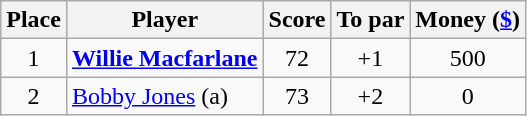<table class="wikitable">
<tr>
<th>Place</th>
<th>Player</th>
<th>Score</th>
<th>To par</th>
<th>Money (<a href='#'>$</a>)</th>
</tr>
<tr>
<td align=center>1</td>
<td> <strong><a href='#'>Willie Macfarlane</a></strong></td>
<td align=center>72</td>
<td align=center>+1</td>
<td align=center>500</td>
</tr>
<tr>
<td align=center>2</td>
<td> <a href='#'>Bobby Jones</a> (a)</td>
<td align=center>73</td>
<td align=center>+2</td>
<td align=center>0</td>
</tr>
</table>
